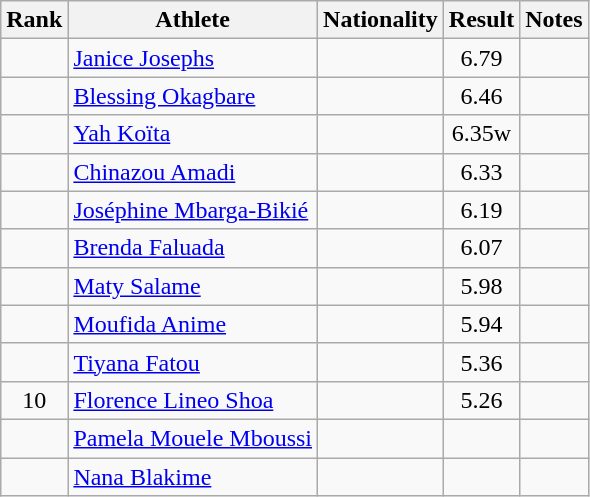<table class="wikitable sortable" style="text-align:center">
<tr>
<th>Rank</th>
<th>Athlete</th>
<th>Nationality</th>
<th>Result</th>
<th>Notes</th>
</tr>
<tr>
<td></td>
<td align=left><a href='#'>Janice Josephs</a></td>
<td align=left></td>
<td>6.79</td>
<td></td>
</tr>
<tr>
<td></td>
<td align=left><a href='#'>Blessing Okagbare</a></td>
<td align=left></td>
<td>6.46</td>
<td></td>
</tr>
<tr>
<td></td>
<td align=left><a href='#'>Yah Koïta</a></td>
<td align=left></td>
<td>6.35w</td>
<td></td>
</tr>
<tr>
<td></td>
<td align=left><a href='#'>Chinazou Amadi</a></td>
<td align=left></td>
<td>6.33</td>
<td></td>
</tr>
<tr>
<td></td>
<td align=left><a href='#'>Joséphine Mbarga-Bikié</a></td>
<td align=left></td>
<td>6.19</td>
<td></td>
</tr>
<tr>
<td></td>
<td align=left><a href='#'>Brenda Faluada</a></td>
<td align=left></td>
<td>6.07</td>
<td></td>
</tr>
<tr>
<td></td>
<td align=left><a href='#'>Maty Salame</a></td>
<td align=left></td>
<td>5.98</td>
<td></td>
</tr>
<tr>
<td></td>
<td align=left><a href='#'>Moufida Anime</a></td>
<td align=left></td>
<td>5.94</td>
<td></td>
</tr>
<tr>
<td></td>
<td align=left><a href='#'>Tiyana Fatou</a></td>
<td align=left></td>
<td>5.36</td>
<td></td>
</tr>
<tr>
<td>10</td>
<td align=left><a href='#'>Florence Lineo Shoa</a></td>
<td align=left></td>
<td>5.26</td>
<td></td>
</tr>
<tr>
<td></td>
<td align=left><a href='#'>Pamela Mouele Mboussi</a></td>
<td align=left></td>
<td></td>
<td></td>
</tr>
<tr>
<td></td>
<td align=left><a href='#'>Nana Blakime</a></td>
<td align=left></td>
<td></td>
<td></td>
</tr>
</table>
